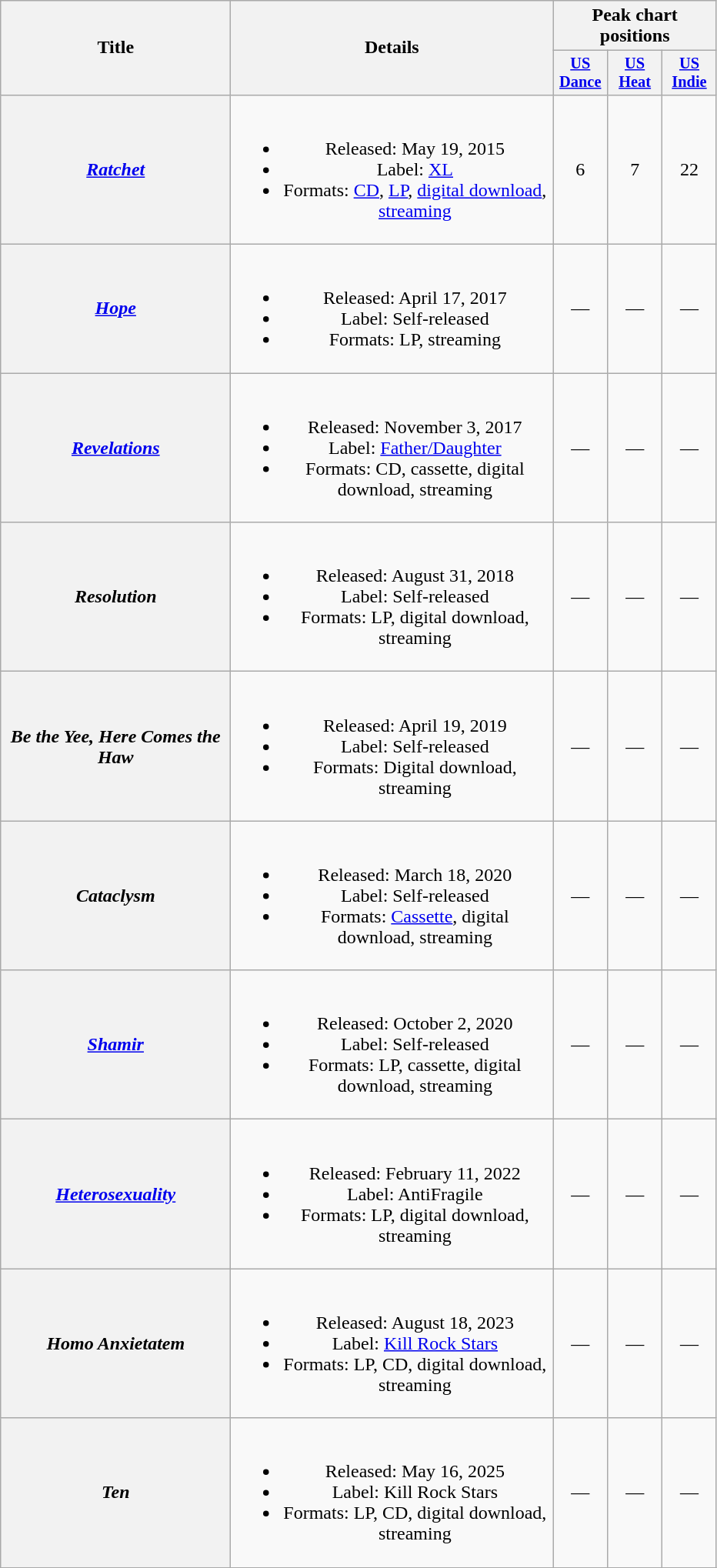<table class="wikitable plainrowheaders" style="text-align:center;" border="1">
<tr>
<th scope="col" rowspan="2" style="width:12em;">Title</th>
<th scope="col" rowspan="2" style="width:17em;">Details</th>
<th scope="col" colspan="3">Peak chart positions</th>
</tr>
<tr>
<th scope="col" style="width:3em;font-size:85%;"><a href='#'>US<br>Dance</a><br></th>
<th scope="col" style="width:3em;font-size:85%;"><a href='#'>US<br>Heat</a><br></th>
<th scope="col" style="width:3em;font-size:85%;"><a href='#'>US<br>Indie</a><br></th>
</tr>
<tr>
<th scope="row"><em><a href='#'>Ratchet</a></em></th>
<td><br><ul><li>Released: May 19, 2015</li><li>Label: <a href='#'>XL</a></li><li>Formats: <a href='#'>CD</a>, <a href='#'>LP</a>, <a href='#'>digital download</a>, <a href='#'>streaming</a></li></ul></td>
<td>6</td>
<td>7</td>
<td>22</td>
</tr>
<tr>
<th scope="row"><em><a href='#'>Hope</a></em></th>
<td><br><ul><li>Released: April 17, 2017</li><li>Label: Self-released</li><li>Formats: LP, streaming</li></ul></td>
<td>—</td>
<td>—</td>
<td>—</td>
</tr>
<tr>
<th scope="row"><em><a href='#'>Revelations</a></em></th>
<td><br><ul><li>Released: November 3, 2017</li><li>Label: <a href='#'>Father/Daughter</a></li><li>Formats: CD, cassette, digital download, streaming</li></ul></td>
<td>—</td>
<td>—</td>
<td>—</td>
</tr>
<tr>
<th scope="row"><em>Resolution</em></th>
<td><br><ul><li>Released: August 31, 2018</li><li>Label: Self-released</li><li>Formats: LP, digital download, streaming</li></ul></td>
<td>—</td>
<td>—</td>
<td>—</td>
</tr>
<tr>
<th scope="row"><em>Be the Yee, Here Comes the Haw</em></th>
<td><br><ul><li>Released: April 19, 2019</li><li>Label: Self-released</li><li>Formats: Digital download, streaming</li></ul></td>
<td>—</td>
<td>—</td>
<td>—</td>
</tr>
<tr>
<th scope="row"><em>Cataclysm</em></th>
<td><br><ul><li>Released: March 18, 2020</li><li>Label: Self-released</li><li>Formats: <a href='#'>Cassette</a>, digital download, streaming</li></ul></td>
<td>—</td>
<td>—</td>
<td>—</td>
</tr>
<tr>
<th scope="row"><em><a href='#'>Shamir</a></em></th>
<td><br><ul><li>Released: October 2, 2020</li><li>Label: Self-released</li><li>Formats: LP, cassette, digital download, streaming</li></ul></td>
<td>—</td>
<td>—</td>
<td>—</td>
</tr>
<tr>
<th scope="row"><em><a href='#'>Heterosexuality</a></em></th>
<td><br><ul><li>Released: February 11, 2022</li><li>Label: AntiFragile</li><li>Formats: LP, digital download, streaming</li></ul></td>
<td>—</td>
<td>—</td>
<td>—</td>
</tr>
<tr>
<th scope="row"><em>Homo Anxietatem</em></th>
<td><br><ul><li>Released: August 18, 2023</li><li>Label: <a href='#'>Kill Rock Stars</a></li><li>Formats: LP, CD, digital download, streaming</li></ul></td>
<td>—</td>
<td>—</td>
<td>—</td>
</tr>
<tr>
<th scope="row"><em>Ten</em></th>
<td><br><ul><li>Released: May 16, 2025</li><li>Label: Kill Rock Stars</li><li>Formats: LP, CD, digital download, streaming</li></ul></td>
<td>—</td>
<td>—</td>
<td>—</td>
</tr>
<tr>
</tr>
</table>
